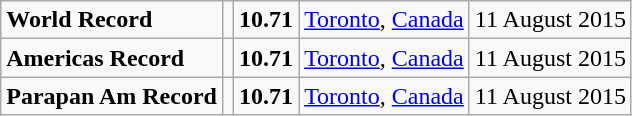<table class="wikitable">
<tr>
<td><strong>World Record</strong></td>
<td></td>
<td><strong>10.71</strong></td>
<td><a href='#'>Toronto</a>, <a href='#'>Canada</a></td>
<td>11 August 2015</td>
</tr>
<tr>
<td><strong>Americas Record</strong></td>
<td></td>
<td><strong>10.71</strong></td>
<td><a href='#'>Toronto</a>, <a href='#'>Canada</a></td>
<td>11 August 2015</td>
</tr>
<tr>
<td><strong>Parapan Am Record</strong></td>
<td></td>
<td><strong>10.71</strong></td>
<td><a href='#'>Toronto</a>, <a href='#'>Canada</a></td>
<td>11 August 2015</td>
</tr>
</table>
